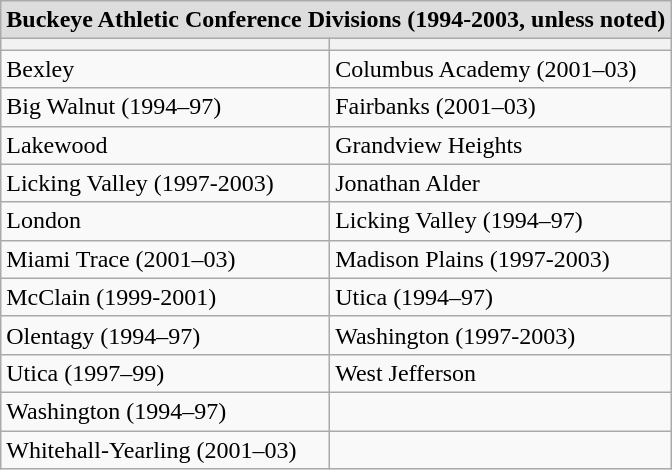<table class="wikitable">
<tr style="background:#ccf;">
<th colspan="4" style="background:#ddd;">Buckeye Athletic Conference Divisions (1994-2003, unless noted)</th>
</tr>
<tr>
<th></th>
<th></th>
</tr>
<tr>
<td>Bexley</td>
<td>Columbus Academy (2001–03)</td>
</tr>
<tr>
<td>Big Walnut (1994–97)</td>
<td>Fairbanks (2001–03)</td>
</tr>
<tr>
<td>Lakewood</td>
<td>Grandview Heights</td>
</tr>
<tr>
<td>Licking Valley (1997-2003)</td>
<td>Jonathan Alder</td>
</tr>
<tr>
<td>London</td>
<td>Licking Valley (1994–97)</td>
</tr>
<tr>
<td>Miami Trace (2001–03)</td>
<td>Madison Plains (1997-2003)</td>
</tr>
<tr>
<td>McClain (1999-2001)</td>
<td>Utica (1994–97)</td>
</tr>
<tr>
<td>Olentagy (1994–97)</td>
<td>Washington (1997-2003)</td>
</tr>
<tr>
<td>Utica (1997–99)</td>
<td>West Jefferson</td>
</tr>
<tr>
<td>Washington (1994–97)</td>
<td></td>
</tr>
<tr>
<td>Whitehall-Yearling (2001–03)</td>
<td></td>
</tr>
</table>
